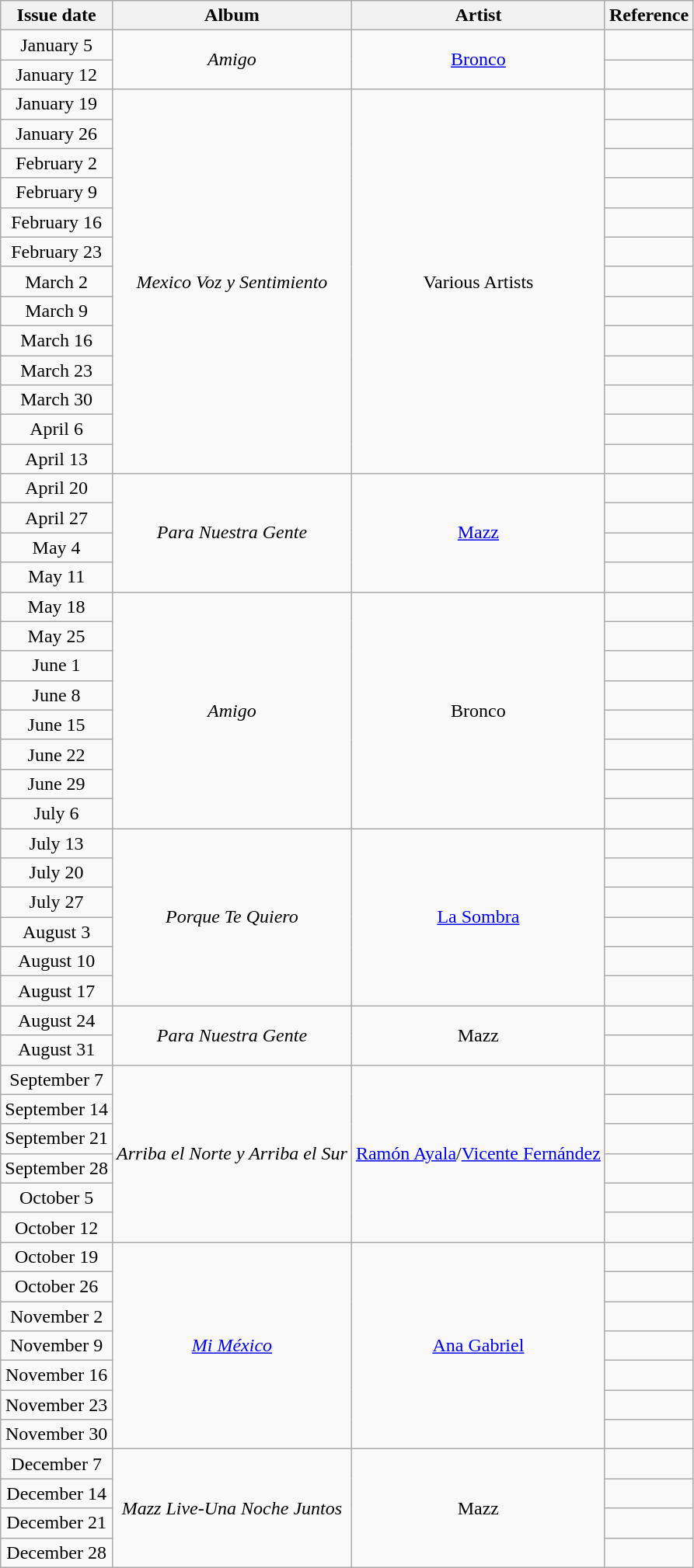<table class="wikitable" style="text-align: center">
<tr>
<th>Issue date</th>
<th>Album</th>
<th>Artist</th>
<th class="unsortable">Reference</th>
</tr>
<tr>
<td>January 5</td>
<td rowspan=2><em>Amigo</em></td>
<td rowspan=2><a href='#'>Bronco</a></td>
<td></td>
</tr>
<tr>
<td>January 12</td>
<td></td>
</tr>
<tr>
<td>January 19</td>
<td rowspan=13><em>Mexico Voz y Sentimiento</em></td>
<td rowspan=13>Various Artists</td>
<td></td>
</tr>
<tr>
<td>January 26</td>
<td></td>
</tr>
<tr>
<td>February 2</td>
<td></td>
</tr>
<tr>
<td>February 9</td>
<td></td>
</tr>
<tr>
<td>February 16</td>
<td></td>
</tr>
<tr>
<td>February 23</td>
<td></td>
</tr>
<tr>
<td>March 2</td>
<td></td>
</tr>
<tr>
<td>March 9</td>
<td></td>
</tr>
<tr>
<td>March 16</td>
<td></td>
</tr>
<tr>
<td>March 23</td>
<td></td>
</tr>
<tr>
<td>March 30</td>
<td></td>
</tr>
<tr>
<td>April 6</td>
<td></td>
</tr>
<tr>
<td>April 13</td>
<td></td>
</tr>
<tr>
<td>April 20</td>
<td rowspan=4><em>Para Nuestra Gente</em></td>
<td rowspan=4><a href='#'>Mazz</a></td>
<td></td>
</tr>
<tr>
<td>April 27</td>
<td></td>
</tr>
<tr>
<td>May 4</td>
<td></td>
</tr>
<tr>
<td>May 11</td>
<td></td>
</tr>
<tr>
<td>May 18</td>
<td rowspan=8><em>Amigo</em></td>
<td rowspan=8>Bronco</td>
<td></td>
</tr>
<tr>
<td>May 25</td>
<td></td>
</tr>
<tr>
<td>June 1</td>
<td></td>
</tr>
<tr>
<td>June 8</td>
<td></td>
</tr>
<tr>
<td>June 15</td>
<td></td>
</tr>
<tr>
<td>June 22</td>
<td></td>
</tr>
<tr>
<td>June 29</td>
<td></td>
</tr>
<tr>
<td>July 6</td>
<td></td>
</tr>
<tr>
<td>July 13</td>
<td rowspan=6><em>Porque Te Quiero</em></td>
<td rowspan=6><a href='#'>La Sombra</a></td>
<td></td>
</tr>
<tr>
<td>July 20</td>
<td></td>
</tr>
<tr>
<td>July 27</td>
<td></td>
</tr>
<tr>
<td>August 3</td>
<td></td>
</tr>
<tr>
<td>August 10</td>
<td></td>
</tr>
<tr>
<td>August 17</td>
<td></td>
</tr>
<tr>
<td>August 24</td>
<td rowspan=2><em>Para Nuestra Gente</em></td>
<td rowspan=2>Mazz</td>
<td></td>
</tr>
<tr>
<td>August 31</td>
<td></td>
</tr>
<tr>
<td>September 7</td>
<td rowspan=6><em>Arriba el Norte y Arriba el Sur</em></td>
<td rowspan=6><a href='#'>Ramón Ayala</a>/<a href='#'>Vicente Fernández</a></td>
<td></td>
</tr>
<tr>
<td>September 14</td>
<td></td>
</tr>
<tr>
<td>September 21</td>
<td></td>
</tr>
<tr>
<td>September 28</td>
<td></td>
</tr>
<tr>
<td>October 5</td>
<td></td>
</tr>
<tr>
<td>October 12</td>
<td></td>
</tr>
<tr>
<td>October 19</td>
<td rowspan=7><em><a href='#'>Mi México</a></em></td>
<td rowspan=7><a href='#'>Ana Gabriel</a></td>
<td></td>
</tr>
<tr>
<td>October 26</td>
<td></td>
</tr>
<tr>
<td>November 2</td>
<td></td>
</tr>
<tr>
<td>November 9</td>
<td></td>
</tr>
<tr>
<td>November 16</td>
<td></td>
</tr>
<tr>
<td>November 23</td>
<td></td>
</tr>
<tr>
<td>November 30</td>
<td></td>
</tr>
<tr>
<td>December 7</td>
<td rowspan=4><em>Mazz Live-Una Noche Juntos</em></td>
<td rowspan=4>Mazz</td>
<td></td>
</tr>
<tr>
<td>December 14</td>
<td></td>
</tr>
<tr>
<td>December 21</td>
<td></td>
</tr>
<tr>
<td>December 28</td>
<td></td>
</tr>
</table>
